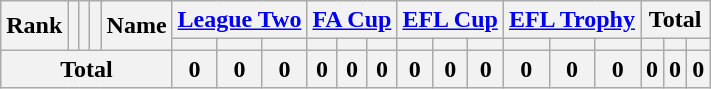<table class="wikitable sortable" style="text-align:center;">
<tr>
<th rowspan="2">Rank</th>
<th rowspan="2"></th>
<th rowspan="2"></th>
<th rowspan="2"></th>
<th rowspan="2">Name</th>
<th colspan="3"><a href='#'>League Two</a></th>
<th colspan="3"><a href='#'>FA Cup</a></th>
<th colspan="3"><a href='#'>EFL Cup</a></th>
<th colspan="3"><a href='#'>EFL Trophy</a></th>
<th colspan="3">Total</th>
</tr>
<tr>
<th></th>
<th></th>
<th></th>
<th></th>
<th></th>
<th></th>
<th></th>
<th></th>
<th></th>
<th></th>
<th></th>
<th></th>
<th></th>
<th></th>
<th></th>
</tr>
<tr>
<th colspan="5">Total</th>
<th>0</th>
<th>0</th>
<th>0</th>
<th>0</th>
<th>0</th>
<th>0</th>
<th>0</th>
<th>0</th>
<th>0</th>
<th>0</th>
<th>0</th>
<th>0</th>
<th>0</th>
<th>0</th>
<th>0</th>
</tr>
</table>
